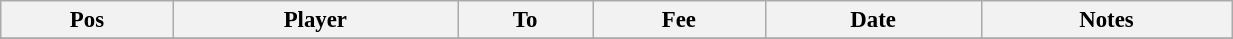<table class="wikitable" style="width:65%; text-align:center; font-size:95%; text-align:left;">
<tr>
<th><strong>Pos</strong></th>
<th><strong>Player</strong></th>
<th><strong>To</strong></th>
<th><strong>Fee</strong></th>
<th><strong>Date</strong></th>
<th><strong>Notes</strong></th>
</tr>
<tr>
</tr>
</table>
